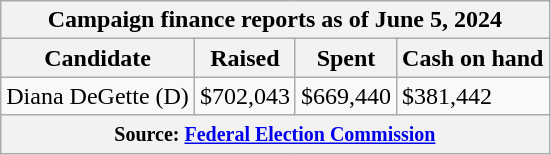<table class="wikitable sortable">
<tr>
<th colspan=4>Campaign finance reports as of June 5, 2024</th>
</tr>
<tr style="text-align:center;">
<th>Candidate</th>
<th>Raised</th>
<th>Spent</th>
<th>Cash on hand</th>
</tr>
<tr>
<td>Diana DeGette (D)</td>
<td>$702,043</td>
<td>$669,440</td>
<td>$381,442</td>
</tr>
<tr>
<th colspan="4"><small>Source: <a href='#'>Federal Election Commission</a></small></th>
</tr>
</table>
